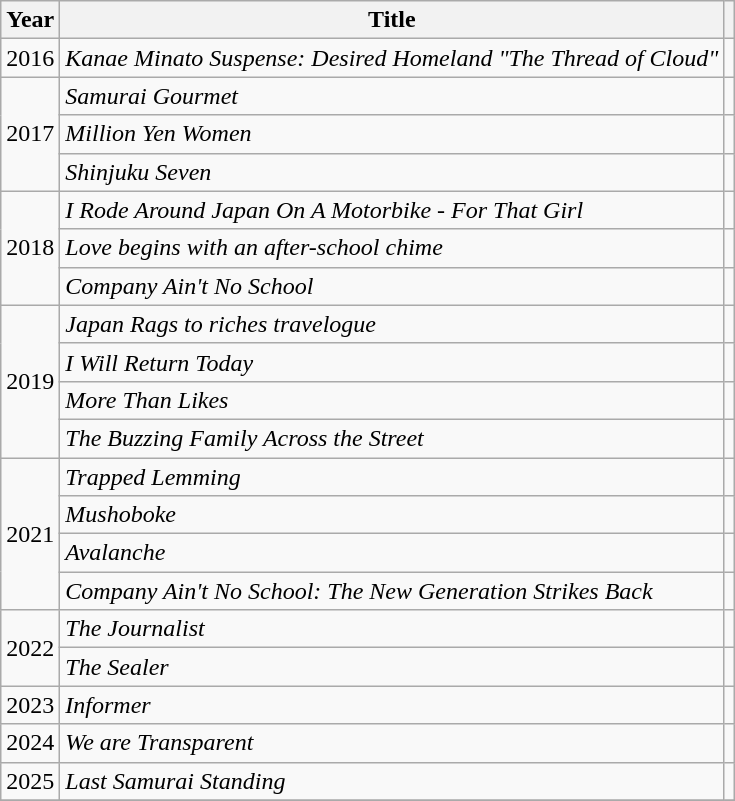<table class="wikitable sortable">
<tr>
<th>Year</th>
<th>Title</th>
<th class="unsortable"></th>
</tr>
<tr>
<td>2016</td>
<td><em>Kanae Minato Suspense: Desired Homeland "The Thread of Cloud"</em></td>
<td></td>
</tr>
<tr>
<td rowspan=3>2017</td>
<td><em>Samurai Gourmet</em></td>
<td></td>
</tr>
<tr>
<td><em>Million Yen Women</em></td>
<td></td>
</tr>
<tr>
<td><em>Shinjuku Seven</em></td>
<td></td>
</tr>
<tr>
<td rowspan=3>2018</td>
<td><em>I Rode Around Japan On A Motorbike - For That Girl</em></td>
<td></td>
</tr>
<tr>
<td><em>Love begins with an after-school chime</em></td>
<td></td>
</tr>
<tr>
<td><em>Company Ain't No School</em></td>
<td></td>
</tr>
<tr>
<td rowspan=4>2019</td>
<td><em>Japan Rags to riches travelogue</em></td>
<td></td>
</tr>
<tr>
<td><em>I Will Return Today</em></td>
<td></td>
</tr>
<tr>
<td><em>More Than Likes</em></td>
<td></td>
</tr>
<tr>
<td><em>The Buzzing Family Across the Street</em></td>
<td></td>
</tr>
<tr>
<td rowspan=4>2021</td>
<td><em>Trapped Lemming</em></td>
<td></td>
</tr>
<tr>
<td><em>Mushoboke</em></td>
<td></td>
</tr>
<tr>
<td><em>Avalanche</em></td>
<td></td>
</tr>
<tr>
<td><em>Company Ain't No School: The New Generation Strikes Back</em></td>
<td></td>
</tr>
<tr>
<td rowspan=2>2022</td>
<td><em>The Journalist</em></td>
<td></td>
</tr>
<tr>
<td><em>The Sealer</em></td>
<td></td>
</tr>
<tr>
<td>2023</td>
<td><em>Informer</em></td>
<td></td>
</tr>
<tr>
<td>2024</td>
<td><em>We are Transparent</em></td>
<td></td>
</tr>
<tr>
<td>2025</td>
<td><em>Last Samurai Standing</em></td>
<td></td>
</tr>
<tr>
</tr>
</table>
